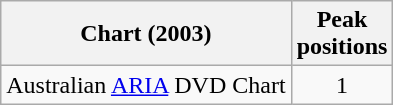<table class="wikitable">
<tr>
<th align="left">Chart (2003)</th>
<th align="left">Peak<br>positions</th>
</tr>
<tr>
<td align="left">Australian <a href='#'>ARIA</a> DVD Chart</td>
<td align="center">1</td>
</tr>
</table>
